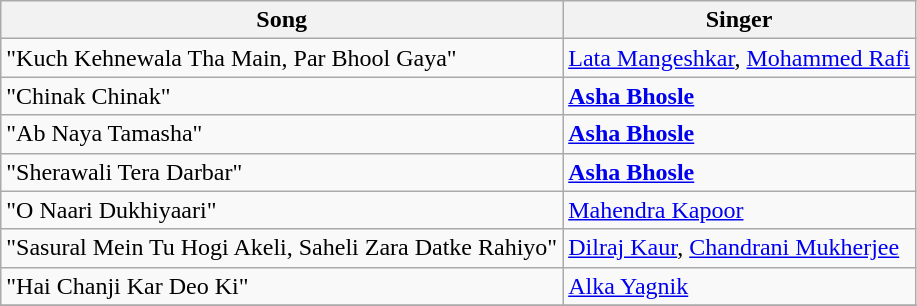<table class="wikitable">
<tr>
<th>Song</th>
<th>Singer</th>
</tr>
<tr>
<td>"Kuch Kehnewala Tha Main, Par Bhool Gaya"</td>
<td><a href='#'>Lata Mangeshkar</a>, <a href='#'>Mohammed Rafi</a></td>
</tr>
<tr>
<td>"Chinak Chinak"</td>
<td><strong><a href='#'>Asha Bhosle</a></strong></td>
</tr>
<tr>
<td>"Ab Naya Tamasha"</td>
<td><strong><a href='#'>Asha Bhosle</a></strong></td>
</tr>
<tr>
<td>"Sherawali Tera Darbar"</td>
<td><strong><a href='#'>Asha Bhosle</a></strong></td>
</tr>
<tr>
<td>"O Naari Dukhiyaari"</td>
<td><a href='#'>Mahendra Kapoor</a></td>
</tr>
<tr>
<td>"Sasural Mein Tu Hogi Akeli, Saheli Zara Datke Rahiyo"</td>
<td><a href='#'>Dilraj Kaur</a>, <a href='#'>Chandrani Mukherjee</a></td>
</tr>
<tr>
<td>"Hai Chanji Kar Deo Ki"</td>
<td><a href='#'>Alka Yagnik</a></td>
</tr>
<tr>
</tr>
</table>
